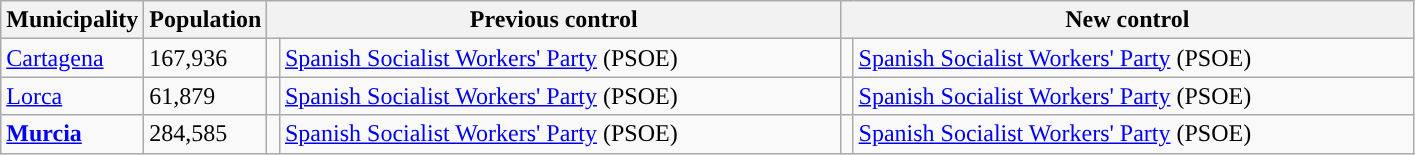<table class="wikitable sortable">
<tr>
<th>Municipality</th>
<th>Population</th>
<th colspan="2" style="width:375px;">Previous control</th>
<th colspan="2" style="width:375px;">New control</th>
</tr>
<tr>
<td><a href='#'>Cartagena</a></td>
<td>167,936</td>
<td width="1" style="color:inherit;background:"></td>
<td><a href='#'>Spanish Socialist Workers' Party</a> (PSOE)</td>
<td width="1" style="color:inherit;background:"></td>
<td><a href='#'>Spanish Socialist Workers' Party</a> (PSOE) </td>
</tr>
<tr>
<td><a href='#'>Lorca</a></td>
<td>61,879</td>
<td style="color:inherit;background:"></td>
<td><a href='#'>Spanish Socialist Workers' Party</a> (PSOE)</td>
<td style="color:inherit;background:"></td>
<td><a href='#'>Spanish Socialist Workers' Party</a> (PSOE)</td>
</tr>
<tr>
<td><strong><a href='#'>Murcia</a></strong></td>
<td>284,585</td>
<td style="color:inherit;background:"></td>
<td><a href='#'>Spanish Socialist Workers' Party</a> (PSOE)</td>
<td style="color:inherit;background:"></td>
<td><a href='#'>Spanish Socialist Workers' Party</a> (PSOE)</td>
</tr>
</table>
